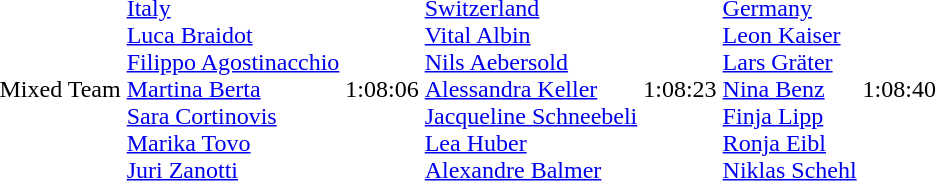<table>
<tr>
<td align="left">Mixed Team</td>
<td> <a href='#'>Italy</a><br><a href='#'>Luca Braidot</a><br><a href='#'>Filippo Agostinacchio</a><br><a href='#'>Martina Berta</a><br><a href='#'>Sara Cortinovis</a><br><a href='#'>Marika Tovo</a><br><a href='#'>Juri Zanotti</a></td>
<td>1:08:06</td>
<td> <a href='#'>Switzerland</a><br><a href='#'>Vital Albin</a><br><a href='#'>Nils Aebersold</a><br><a href='#'>Alessandra Keller</a><br><a href='#'>Jacqueline Schneebeli</a><br><a href='#'>Lea Huber</a><br><a href='#'>Alexandre Balmer</a></td>
<td>1:08:23</td>
<td> <a href='#'>Germany</a><br><a href='#'>Leon Kaiser</a><br><a href='#'>Lars Gräter</a><br><a href='#'>Nina Benz</a><br><a href='#'>Finja Lipp</a><br><a href='#'>Ronja Eibl</a><br><a href='#'>Niklas Schehl</a></td>
<td>1:08:40</td>
</tr>
</table>
